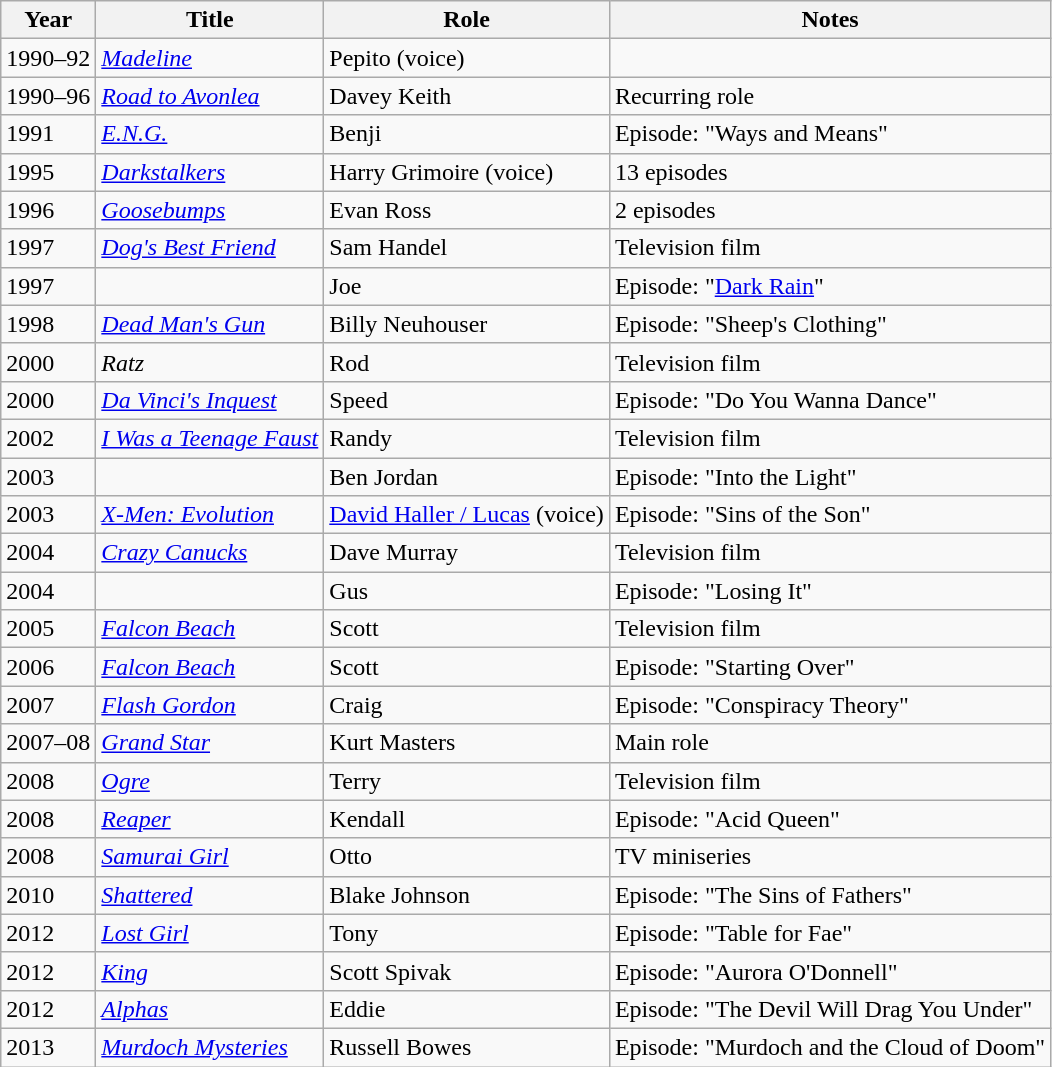<table class="wikitable sortable">
<tr>
<th>Year</th>
<th>Title</th>
<th>Role</th>
<th class="unsortable">Notes</th>
</tr>
<tr>
<td>1990–92</td>
<td><em><a href='#'>Madeline</a></em></td>
<td>Pepito (voice)</td>
<td></td>
</tr>
<tr>
<td>1990–96</td>
<td><em><a href='#'>Road to Avonlea</a></em></td>
<td>Davey Keith</td>
<td>Recurring role</td>
</tr>
<tr>
<td>1991</td>
<td><em><a href='#'>E.N.G.</a></em></td>
<td>Benji</td>
<td>Episode: "Ways and Means"</td>
</tr>
<tr>
<td>1995</td>
<td><em><a href='#'>Darkstalkers</a></em></td>
<td>Harry Grimoire (voice)</td>
<td>13 episodes</td>
</tr>
<tr>
<td>1996</td>
<td><em><a href='#'>Goosebumps</a></em></td>
<td>Evan Ross</td>
<td>2 episodes</td>
</tr>
<tr>
<td>1997</td>
<td><em><a href='#'>Dog's Best Friend</a></em></td>
<td>Sam Handel</td>
<td>Television film</td>
</tr>
<tr>
<td>1997</td>
<td><em></em></td>
<td>Joe</td>
<td>Episode: "<a href='#'>Dark Rain</a>"</td>
</tr>
<tr>
<td>1998</td>
<td><em><a href='#'>Dead Man's Gun</a></em></td>
<td>Billy Neuhouser</td>
<td>Episode: "Sheep's Clothing"</td>
</tr>
<tr>
<td>2000</td>
<td><em>Ratz</em></td>
<td>Rod</td>
<td>Television film</td>
</tr>
<tr>
<td>2000</td>
<td><em><a href='#'>Da Vinci's Inquest</a></em></td>
<td>Speed</td>
<td>Episode: "Do You Wanna Dance"</td>
</tr>
<tr>
<td>2002</td>
<td><em><a href='#'>I Was a Teenage Faust</a></em></td>
<td>Randy</td>
<td>Television film</td>
</tr>
<tr>
<td>2003</td>
<td><em></em></td>
<td>Ben Jordan</td>
<td>Episode: "Into the Light"</td>
</tr>
<tr>
<td>2003</td>
<td><em><a href='#'>X-Men: Evolution</a></em></td>
<td><a href='#'>David Haller / Lucas</a> (voice)</td>
<td>Episode: "Sins of the Son"</td>
</tr>
<tr>
<td>2004</td>
<td><em><a href='#'>Crazy Canucks</a></em></td>
<td>Dave Murray</td>
<td>Television film</td>
</tr>
<tr>
<td>2004</td>
<td><em></em></td>
<td>Gus</td>
<td>Episode: "Losing It"</td>
</tr>
<tr>
<td>2005</td>
<td><em><a href='#'>Falcon Beach</a></em></td>
<td>Scott</td>
<td>Television film</td>
</tr>
<tr>
<td>2006</td>
<td><em><a href='#'>Falcon Beach</a></em></td>
<td>Scott</td>
<td>Episode: "Starting Over"</td>
</tr>
<tr>
<td>2007</td>
<td><em><a href='#'>Flash Gordon</a></em></td>
<td>Craig</td>
<td>Episode: "Conspiracy Theory"</td>
</tr>
<tr>
<td>2007–08</td>
<td><em><a href='#'>Grand Star</a></em></td>
<td>Kurt Masters</td>
<td>Main role</td>
</tr>
<tr>
<td>2008</td>
<td><em><a href='#'>Ogre</a></em></td>
<td>Terry</td>
<td>Television film</td>
</tr>
<tr>
<td>2008</td>
<td><em><a href='#'>Reaper</a></em></td>
<td>Kendall</td>
<td>Episode: "Acid Queen"</td>
</tr>
<tr>
<td>2008</td>
<td><em><a href='#'>Samurai Girl</a></em></td>
<td>Otto</td>
<td>TV miniseries</td>
</tr>
<tr>
<td>2010</td>
<td><em><a href='#'>Shattered</a></em></td>
<td>Blake Johnson</td>
<td>Episode: "The Sins of Fathers"</td>
</tr>
<tr>
<td>2012</td>
<td><em><a href='#'>Lost Girl</a></em></td>
<td>Tony</td>
<td>Episode: "Table for Fae"</td>
</tr>
<tr>
<td>2012</td>
<td><em><a href='#'>King</a></em></td>
<td>Scott Spivak</td>
<td>Episode: "Aurora O'Donnell"</td>
</tr>
<tr>
<td>2012</td>
<td><em><a href='#'>Alphas</a></em></td>
<td>Eddie</td>
<td>Episode: "The Devil Will Drag You Under"</td>
</tr>
<tr>
<td>2013</td>
<td><em><a href='#'>Murdoch Mysteries</a></em></td>
<td>Russell Bowes</td>
<td>Episode: "Murdoch and the Cloud of Doom"</td>
</tr>
</table>
